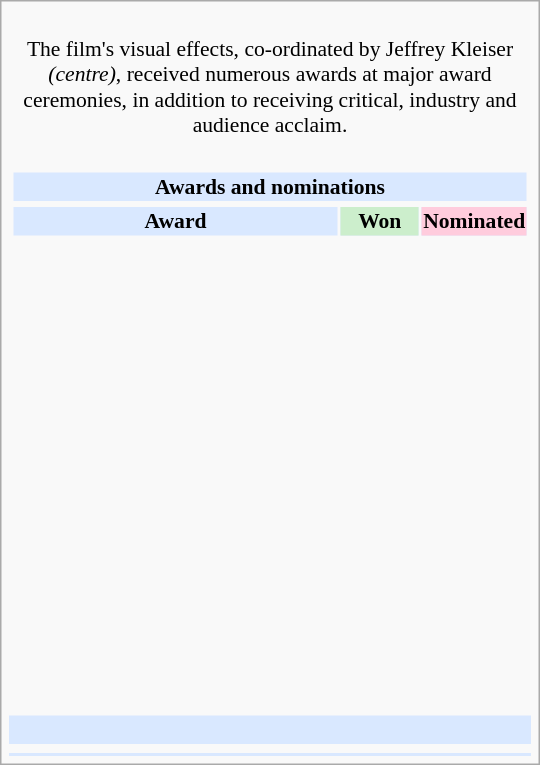<table class="infobox" style="width: 25em; text-align: left; font-size: 90%; vertical-align: middle;">
<tr>
<td colspan="3" style="text-align:center;"><br>The film's visual effects, co-ordinated by Jeffrey Kleiser <em>(centre)</em>, received numerous awards at major award ceremonies, in addition to receiving critical, industry and audience acclaim.</td>
</tr>
<tr>
<td colspan=3><br><table class="collapsible collapsed" width=100%>
<tr>
<th colspan=3 style="background-color: #D9E8FF; text-align: center;">Awards and nominations</th>
</tr>
<tr>
</tr>
<tr bgcolor=#D9E8FF>
<td style="text-align:center;"><strong>Award</strong></td>
<td style="text-align:center; background: #cceecc; text-size:0.9em" width=50><strong>Won</strong></td>
<td style="text-align:center; background: #ffccdd; text-size:0.9em" width=50><strong>Nominated</strong></td>
</tr>
<tr>
<td align="center"><br></td>
<td></td>
<td></td>
</tr>
<tr>
<td align="center"><br></td>
<td></td>
<td></td>
</tr>
<tr>
<td align="center"><br></td>
<td></td>
<td></td>
</tr>
<tr>
<td align="center"><br></td>
<td></td>
<td></td>
</tr>
<tr>
<td align="center"><br></td>
<td></td>
<td></td>
</tr>
<tr>
<td align="center"><br></td>
<td></td>
<td></td>
</tr>
<tr>
<td align="center"><br></td>
<td></td>
<td></td>
</tr>
<tr>
<td align="center"><br></td>
<td></td>
<td></td>
</tr>
<tr>
<td align="center"><br></td>
<td></td>
<td></td>
</tr>
<tr>
<td align="center"><br></td>
<td></td>
<td></td>
</tr>
<tr>
<td align="center"><br></td>
<td></td>
<td></td>
</tr>
<tr>
<td align="center"><br></td>
<td></td>
<td></td>
</tr>
<tr>
<td align="center"><br></td>
<td></td>
<td></td>
</tr>
<tr>
<td align="center"><br></td>
<td></td>
<td></td>
</tr>
<tr>
<td align="center"><br></td>
<td></td>
<td></td>
</tr>
</table>
</td>
</tr>
<tr bgcolor=#D9E8FF>
<td align="center" colspan="3"><br></td>
</tr>
<tr>
<td></td>
<td></td>
<td></td>
</tr>
<tr bgcolor=#D9E8FF>
<td colspan="3" style="font-size: smaller; text-align:center;"></td>
</tr>
</table>
